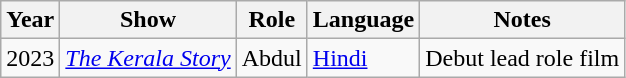<table class="wikitable">
<tr>
<th>Year</th>
<th>Show</th>
<th>Role</th>
<th>Language</th>
<th>Notes</th>
</tr>
<tr>
<td>2023</td>
<td><em><a href='#'>The Kerala Story</a></em></td>
<td>Abdul</td>
<td><a href='#'>Hindi</a></td>
<td>Debut lead role film</td>
</tr>
</table>
